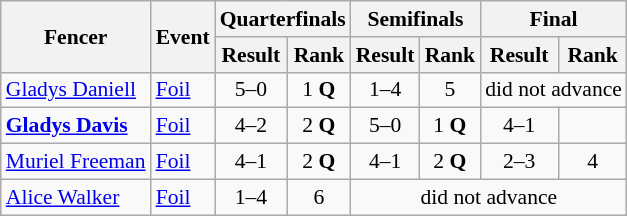<table class=wikitable style="font-size:90%">
<tr>
<th rowspan=2>Fencer</th>
<th rowspan=2>Event</th>
<th colspan=2>Quarterfinals</th>
<th colspan=2>Semifinals</th>
<th colspan=2>Final</th>
</tr>
<tr>
<th>Result</th>
<th>Rank</th>
<th>Result</th>
<th>Rank</th>
<th>Result</th>
<th>Rank</th>
</tr>
<tr>
<td><a href='#'>Gladys Daniell</a></td>
<td><a href='#'>Foil</a></td>
<td align=center>5–0</td>
<td align=center>1 <strong>Q</strong></td>
<td align=center>1–4</td>
<td align=center>5</td>
<td align=center colspan=2>did not advance</td>
</tr>
<tr>
<td><strong><a href='#'>Gladys Davis</a></strong></td>
<td><a href='#'>Foil</a></td>
<td align=center>4–2</td>
<td align=center>2 <strong>Q</strong></td>
<td align=center>5–0</td>
<td align=center>1 <strong>Q</strong></td>
<td align=center>4–1</td>
<td align=center></td>
</tr>
<tr>
<td><a href='#'>Muriel Freeman</a></td>
<td><a href='#'>Foil</a></td>
<td align=center>4–1</td>
<td align=center>2 <strong>Q</strong></td>
<td align=center>4–1</td>
<td align=center>2 <strong>Q</strong></td>
<td align=center>2–3</td>
<td align=center>4</td>
</tr>
<tr>
<td><a href='#'>Alice Walker</a></td>
<td><a href='#'>Foil</a></td>
<td align=center>1–4</td>
<td align=center>6</td>
<td align=center colspan=4>did not advance</td>
</tr>
</table>
